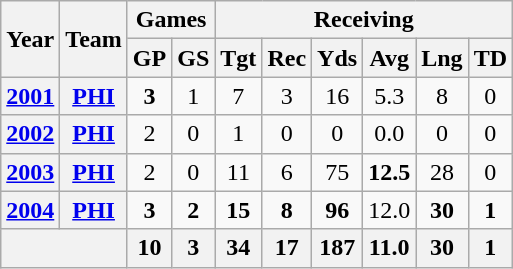<table class="wikitable" style="text-align:center">
<tr>
<th rowspan="2">Year</th>
<th rowspan="2">Team</th>
<th colspan="2">Games</th>
<th colspan="6">Receiving</th>
</tr>
<tr>
<th>GP</th>
<th>GS</th>
<th>Tgt</th>
<th>Rec</th>
<th>Yds</th>
<th>Avg</th>
<th>Lng</th>
<th>TD</th>
</tr>
<tr>
<th><a href='#'>2001</a></th>
<th><a href='#'>PHI</a></th>
<td><strong>3</strong></td>
<td>1</td>
<td>7</td>
<td>3</td>
<td>16</td>
<td>5.3</td>
<td>8</td>
<td>0</td>
</tr>
<tr>
<th><a href='#'>2002</a></th>
<th><a href='#'>PHI</a></th>
<td>2</td>
<td>0</td>
<td>1</td>
<td>0</td>
<td>0</td>
<td>0.0</td>
<td>0</td>
<td>0</td>
</tr>
<tr>
<th><a href='#'>2003</a></th>
<th><a href='#'>PHI</a></th>
<td>2</td>
<td>0</td>
<td>11</td>
<td>6</td>
<td>75</td>
<td><strong>12.5</strong></td>
<td>28</td>
<td>0</td>
</tr>
<tr>
<th><a href='#'>2004</a></th>
<th><a href='#'>PHI</a></th>
<td><strong>3</strong></td>
<td><strong>2</strong></td>
<td><strong>15</strong></td>
<td><strong>8</strong></td>
<td><strong>96</strong></td>
<td>12.0</td>
<td><strong>30</strong></td>
<td><strong>1</strong></td>
</tr>
<tr>
<th colspan="2"></th>
<th>10</th>
<th>3</th>
<th>34</th>
<th>17</th>
<th>187</th>
<th>11.0</th>
<th>30</th>
<th>1</th>
</tr>
</table>
